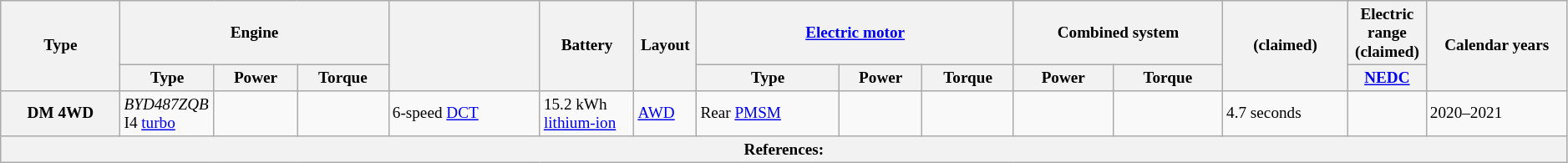<table class="wikitable" style="text-align:left; font-size:80%; width=">
<tr>
<th rowspan="2">Type</th>
<th colspan="3">Engine</th>
<th rowspan="2"></th>
<th rowspan="2" width="6%">Battery</th>
<th rowspan="2" width="4%">Layout</th>
<th colspan="3"><a href='#'>Electric motor</a></th>
<th colspan="2">Combined system</th>
<th rowspan="2" width="8%"> (claimed)</th>
<th>Electric range (claimed)</th>
<th rowspan="2" width="9%">Calendar years</th>
</tr>
<tr>
<th width="6%">Type</th>
<th>Power</th>
<th>Torque</th>
<th>Type</th>
<th>Power</th>
<th>Torque</th>
<th>Power</th>
<th>Torque</th>
<th width="5%"><a href='#'>NEDC</a></th>
</tr>
<tr>
<th>DM 4WD</th>
<td><em>BYD487ZQB</em>  I4 <a href='#'>turbo</a></td>
<td></td>
<td></td>
<td>6-speed <a href='#'>DCT</a></td>
<td>15.2 kWh <a href='#'>lithium-ion</a></td>
<td><a href='#'>AWD</a></td>
<td>Rear <a href='#'>PMSM</a></td>
<td></td>
<td></td>
<td></td>
<td></td>
<td>4.7 seconds</td>
<td></td>
<td>2020–2021</td>
</tr>
<tr>
<th colspan="15">References: </th>
</tr>
</table>
